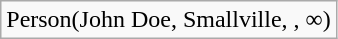<table class="wikitable">
<tr>
<td>Person(John Doe, Smallville,  , ∞)</td>
</tr>
</table>
